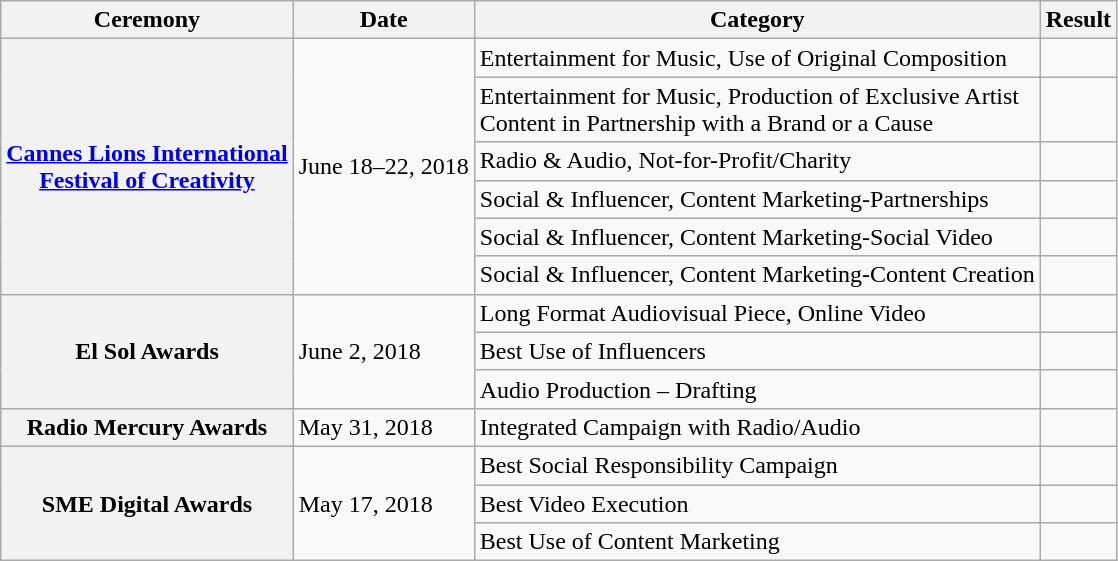<table class="wikitable plainrowheaders">
<tr>
<th>Ceremony</th>
<th>Date</th>
<th>Category</th>
<th>Result</th>
</tr>
<tr>
<th scope="row" rowspan="6"><a href='#'>Cannes Lions International<br>Festival of Creativity</a></th>
<td rowspan="6">June 18–22, 2018</td>
<td>Entertainment for Music, Use of Original Composition</td>
<td></td>
</tr>
<tr>
<td>Entertainment for Music, Production of Exclusive Artist<br>Content in Partnership with a Brand or a Cause</td>
<td></td>
</tr>
<tr>
<td>Radio & Audio, Not-for-Profit/Charity</td>
<td></td>
</tr>
<tr>
<td>Social & Influencer, Content Marketing-Partnerships</td>
<td></td>
</tr>
<tr>
<td>Social & Influencer, Content Marketing-Social Video</td>
<td></td>
</tr>
<tr>
<td>Social & Influencer, Content Marketing-Content Creation</td>
<td></td>
</tr>
<tr>
<th scope="row" rowspan="3">El Sol Awards</th>
<td rowspan="3">June 2, 2018</td>
<td>Long Format Audiovisual Piece, Online Video</td>
<td></td>
</tr>
<tr>
<td>Best Use of Influencers</td>
<td></td>
</tr>
<tr>
<td>Audio Production – Drafting</td>
<td></td>
</tr>
<tr>
<th scope="row">Radio Mercury Awards</th>
<td>May 31, 2018</td>
<td>Integrated Campaign with Radio/Audio</td>
<td></td>
</tr>
<tr>
<th scope="row" rowspan="3">SME Digital Awards</th>
<td rowspan="3">May 17, 2018</td>
<td>Best Social Responsibility Campaign</td>
<td></td>
</tr>
<tr>
<td>Best Video Execution</td>
<td></td>
</tr>
<tr>
<td>Best Use of Content Marketing</td>
<td></td>
</tr>
</table>
